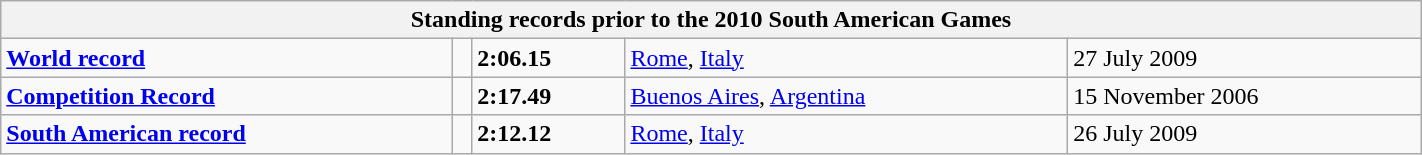<table class="wikitable" width=75%>
<tr>
<th colspan="5">Standing records prior to the 2010 South American Games</th>
</tr>
<tr>
<td><strong><a href='#'>World record</a></strong></td>
<td></td>
<td><strong>2:06.15</strong></td>
<td><a href='#'>Rome</a>, <a href='#'>Italy</a></td>
<td>27 July 2009</td>
</tr>
<tr>
<td><strong><a href='#'>Competition Record</a></strong></td>
<td></td>
<td><strong>2:17.49</strong></td>
<td><a href='#'>Buenos Aires</a>, <a href='#'>Argentina</a></td>
<td>15 November 2006</td>
</tr>
<tr>
<td><strong><a href='#'>South American record</a></strong></td>
<td></td>
<td><strong>2:12.12</strong></td>
<td><a href='#'>Rome</a>, <a href='#'>Italy</a></td>
<td>26 July 2009</td>
</tr>
</table>
